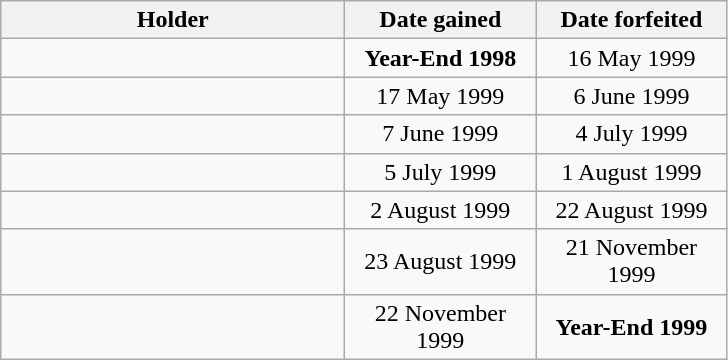<table class="wikitable">
<tr>
<th style="width:222px;">Holder</th>
<th style="width:120px;">Date gained</th>
<th style="width:120px;">Date forfeited</th>
</tr>
<tr>
<td></td>
<td style="text-align:center;"><strong>Year-End 1998</strong></td>
<td style="text-align:center;">16 May 1999</td>
</tr>
<tr>
<td></td>
<td style="text-align:center;">17 May 1999</td>
<td style="text-align:center;">6 June 1999</td>
</tr>
<tr>
<td></td>
<td style="text-align:center;">7 June 1999</td>
<td style="text-align:center;">4 July 1999</td>
</tr>
<tr>
<td></td>
<td style="text-align:center;">5 July 1999</td>
<td style="text-align:center;">1 August 1999</td>
</tr>
<tr>
<td></td>
<td style="text-align:center;">2 August 1999</td>
<td style="text-align:center;">22 August 1999</td>
</tr>
<tr>
<td></td>
<td style="text-align:center;">23 August 1999</td>
<td style="text-align:center;">21 November 1999</td>
</tr>
<tr>
<td></td>
<td style="text-align:center;">22 November 1999</td>
<td style="text-align:center;"><strong>Year-End 1999</strong></td>
</tr>
</table>
